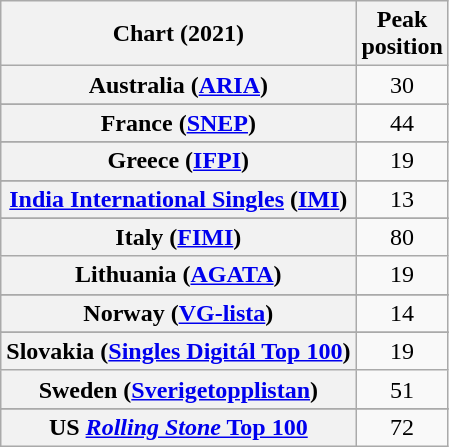<table class="wikitable sortable plainrowheaders" style="text-align:center">
<tr>
<th scope="col">Chart (2021)</th>
<th scope="col">Peak<br>position</th>
</tr>
<tr>
<th scope="row">Australia (<a href='#'>ARIA</a>)</th>
<td>30</td>
</tr>
<tr>
</tr>
<tr>
</tr>
<tr>
</tr>
<tr>
</tr>
<tr>
<th scope="row">France (<a href='#'>SNEP</a>)</th>
<td>44</td>
</tr>
<tr>
</tr>
<tr>
<th scope="row">Greece (<a href='#'>IFPI</a>)</th>
<td>19</td>
</tr>
<tr>
</tr>
<tr>
</tr>
<tr>
</tr>
<tr>
<th scope="row"><a href='#'>India International Singles</a> (<a href='#'>IMI</a>)</th>
<td>13</td>
</tr>
<tr>
</tr>
<tr>
<th scope="row">Italy (<a href='#'>FIMI</a>)</th>
<td>80</td>
</tr>
<tr>
<th scope="row">Lithuania (<a href='#'>AGATA</a>)</th>
<td>19</td>
</tr>
<tr>
</tr>
<tr>
<th scope="row">Norway (<a href='#'>VG-lista</a>)</th>
<td>14</td>
</tr>
<tr>
</tr>
<tr>
<th scope="row">Slovakia (<a href='#'>Singles Digitál Top 100</a>)</th>
<td>19</td>
</tr>
<tr>
<th scope="row">Sweden (<a href='#'>Sverigetopplistan</a>)</th>
<td>51</td>
</tr>
<tr>
</tr>
<tr>
</tr>
<tr>
</tr>
<tr>
</tr>
<tr>
</tr>
<tr>
<th scope="row">US <a href='#'><em>Rolling Stone</em> Top 100</a></th>
<td>72</td>
</tr>
</table>
